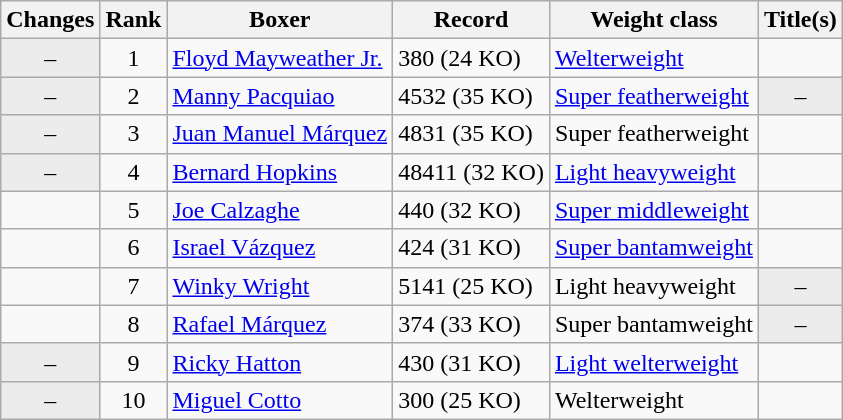<table class="wikitable ">
<tr>
<th>Changes</th>
<th>Rank</th>
<th>Boxer</th>
<th>Record</th>
<th>Weight class</th>
<th>Title(s)</th>
</tr>
<tr>
<td align=center bgcolor=#ECECEC>–</td>
<td align=center>1</td>
<td><a href='#'>Floyd Mayweather Jr.</a></td>
<td>380 (24 KO)</td>
<td><a href='#'>Welterweight</a></td>
<td></td>
</tr>
<tr>
<td align=center bgcolor=#ECECEC>–</td>
<td align=center>2</td>
<td><a href='#'>Manny Pacquiao</a></td>
<td>4532 (35 KO)</td>
<td><a href='#'>Super featherweight</a></td>
<td align=center bgcolor=#ECECEC data-sort-value="Z">–</td>
</tr>
<tr>
<td align=center bgcolor=#ECECEC>–</td>
<td align=center>3</td>
<td><a href='#'>Juan Manuel Márquez</a></td>
<td>4831 (35 KO)</td>
<td>Super featherweight</td>
<td></td>
</tr>
<tr>
<td align=center bgcolor=#ECECEC>–</td>
<td align=center>4</td>
<td><a href='#'>Bernard Hopkins</a></td>
<td>48411 (32 KO)</td>
<td><a href='#'>Light heavyweight</a></td>
<td></td>
</tr>
<tr>
<td align=center></td>
<td align=center>5</td>
<td><a href='#'>Joe Calzaghe</a></td>
<td>440 (32 KO)</td>
<td><a href='#'>Super middleweight</a></td>
<td></td>
</tr>
<tr>
<td align=center></td>
<td align=center>6</td>
<td><a href='#'>Israel Vázquez</a></td>
<td>424 (31 KO)</td>
<td><a href='#'>Super bantamweight</a></td>
<td></td>
</tr>
<tr>
<td align=center></td>
<td align=center>7</td>
<td><a href='#'>Winky Wright</a></td>
<td>5141 (25 KO)</td>
<td>Light heavyweight</td>
<td align=center bgcolor=#ECECEC data-sort-value="Z">–</td>
</tr>
<tr>
<td align=center></td>
<td align=center>8</td>
<td><a href='#'>Rafael Márquez</a></td>
<td>374 (33 KO)</td>
<td>Super bantamweight</td>
<td align=center bgcolor=#ECECEC data-sort-value="Z">–</td>
</tr>
<tr>
<td align=center bgcolor=#ECECEC>–</td>
<td align=center>9</td>
<td><a href='#'>Ricky Hatton</a></td>
<td>430 (31 KO)</td>
<td><a href='#'>Light welterweight</a></td>
<td></td>
</tr>
<tr>
<td align=center bgcolor=#ECECEC>–</td>
<td align=center>10</td>
<td><a href='#'>Miguel Cotto</a></td>
<td>300 (25 KO)</td>
<td>Welterweight</td>
<td></td>
</tr>
</table>
